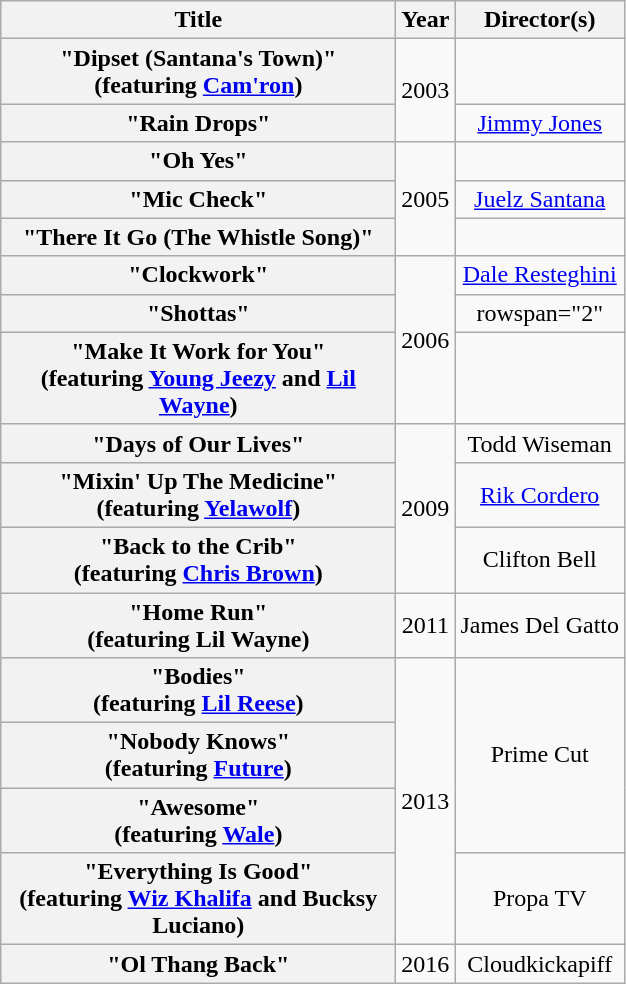<table class="wikitable plainrowheaders" style="text-align:center;">
<tr>
<th scope="col" style="width:16em;">Title</th>
<th scope="col">Year</th>
<th scope="col">Director(s)</th>
</tr>
<tr>
<th scope="row">"Dipset (Santana's Town)"<br><span>(featuring <a href='#'>Cam'ron</a>)</span></th>
<td rowspan="2">2003</td>
<td></td>
</tr>
<tr>
<th scope="row">"Rain Drops"</th>
<td><a href='#'>Jimmy Jones</a></td>
</tr>
<tr>
<th scope="row">"Oh Yes"</th>
<td rowspan="3">2005</td>
<td></td>
</tr>
<tr>
<th scope="row">"Mic Check"</th>
<td><a href='#'>Juelz Santana</a></td>
</tr>
<tr>
<th scope="row">"There It Go (The Whistle Song)"</th>
<td></td>
</tr>
<tr>
<th scope="row">"Clockwork"</th>
<td rowspan="3">2006</td>
<td><a href='#'>Dale Resteghini</a></td>
</tr>
<tr>
<th scope="row">"Shottas"</th>
<td>rowspan="2" </td>
</tr>
<tr>
<th scope="row">"Make It Work for You"<br><span>(featuring <a href='#'>Young Jeezy</a> and <a href='#'>Lil Wayne</a>)</span></th>
</tr>
<tr>
<th scope="row">"Days of Our Lives"</th>
<td rowspan="3">2009</td>
<td>Todd Wiseman</td>
</tr>
<tr>
<th scope="row">"Mixin' Up The Medicine"<br><span>(featuring <a href='#'>Yelawolf</a>)</span></th>
<td><a href='#'>Rik Cordero</a></td>
</tr>
<tr>
<th scope="row">"Back to the Crib"<br><span>(featuring <a href='#'>Chris Brown</a>)</span></th>
<td>Clifton Bell</td>
</tr>
<tr>
<th scope="row">"Home Run"<br><span>(featuring Lil Wayne)</span></th>
<td>2011</td>
<td>James Del Gatto</td>
</tr>
<tr>
<th scope="row">"Bodies"<br><span>(featuring <a href='#'>Lil Reese</a>)</span></th>
<td rowspan="4">2013</td>
<td rowspan="3">Prime Cut</td>
</tr>
<tr>
<th scope="row">"Nobody Knows"<br><span>(featuring <a href='#'>Future</a>)</span></th>
</tr>
<tr>
<th scope="row">"Awesome"<br><span>(featuring <a href='#'>Wale</a>)</span></th>
</tr>
<tr>
<th scope="row">"Everything Is Good"<br><span>(featuring <a href='#'>Wiz Khalifa</a> and Bucksy Luciano)</span></th>
<td>Propa TV</td>
</tr>
<tr>
<th scope="row">"Ol Thang Back"</th>
<td>2016</td>
<td>Cloudkickapiff</td>
</tr>
</table>
